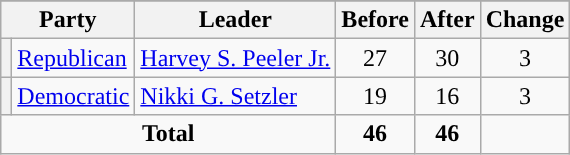<table class="wikitable" style="text-align:center;">
<tr>
</tr>
<tr>
<th colspan=2>Party</th>
<th>Leader</th>
<th>Before</th>
<th>After</th>
<th>Change</th>
</tr>
<tr>
<th style="background-color:"></th>
<td style="text-align:left;"><a href='#'>Republican</a></td>
<td style="text-align:left;"><a href='#'>Harvey S. Peeler Jr.</a></td>
<td>27</td>
<td>30</td>
<td> 3</td>
</tr>
<tr>
<th style="background-color:"></th>
<td style="text-align:left;"><a href='#'>Democratic</a></td>
<td style="text-align:left;"><a href='#'>Nikki G. Setzler</a></td>
<td>19</td>
<td>16</td>
<td> 3</td>
</tr>
<tr>
<td colspan=3><strong>Total</strong></td>
<td><strong>46</strong></td>
<td><strong>46</strong></td>
<td></td>
</tr>
</table>
